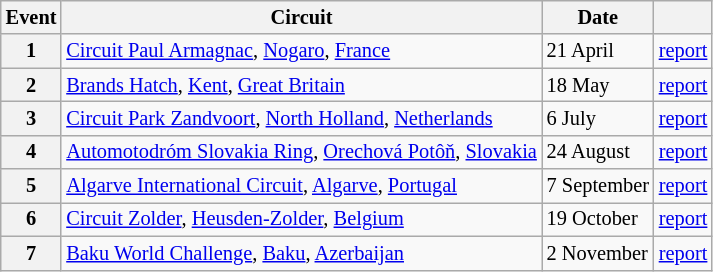<table class="wikitable" style="font-size: 85%;">
<tr>
<th>Event</th>
<th>Circuit</th>
<th>Date</th>
<th class="unsortable"></th>
</tr>
<tr>
<th>1</th>
<td> <a href='#'>Circuit Paul Armagnac</a>, <a href='#'>Nogaro</a>, <a href='#'>France</a></td>
<td>21 April</td>
<td><a href='#'>report</a></td>
</tr>
<tr>
<th>2</th>
<td> <a href='#'>Brands Hatch</a>, <a href='#'>Kent</a>, <a href='#'>Great Britain</a></td>
<td>18 May</td>
<td><a href='#'>report</a></td>
</tr>
<tr>
<th>3</th>
<td> <a href='#'>Circuit Park Zandvoort</a>, <a href='#'>North Holland</a>, <a href='#'>Netherlands</a></td>
<td>6 July</td>
<td><a href='#'>report</a></td>
</tr>
<tr>
<th>4</th>
<td> <a href='#'>Automotodróm Slovakia Ring</a>, <a href='#'>Orechová Potôň</a>, <a href='#'>Slovakia</a></td>
<td>24 August</td>
<td><a href='#'>report</a></td>
</tr>
<tr>
<th>5</th>
<td> <a href='#'>Algarve International Circuit</a>, <a href='#'>Algarve</a>, <a href='#'>Portugal</a></td>
<td>7 September</td>
<td><a href='#'>report</a></td>
</tr>
<tr>
<th>6</th>
<td> <a href='#'>Circuit Zolder</a>, <a href='#'>Heusden-Zolder</a>, <a href='#'>Belgium</a></td>
<td>19 October</td>
<td><a href='#'>report</a></td>
</tr>
<tr>
<th>7</th>
<td> <a href='#'>Baku World Challenge</a>, <a href='#'>Baku</a>, <a href='#'>Azerbaijan</a></td>
<td>2 November</td>
<td><a href='#'>report</a></td>
</tr>
</table>
